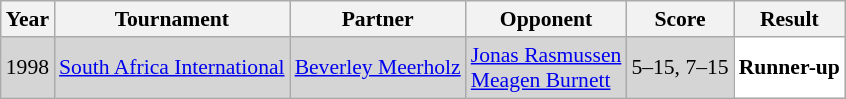<table class="sortable wikitable" style="font-size: 90%;">
<tr>
<th>Year</th>
<th>Tournament</th>
<th>Partner</th>
<th>Opponent</th>
<th>Score</th>
<th>Result</th>
</tr>
<tr style="background:#D5D5D5">
<td align="center">1998</td>
<td align="left"><a href='#'>South Africa International</a></td>
<td align="left"> <a href='#'>Beverley Meerholz</a></td>
<td align="left"> <a href='#'>Jonas Rasmussen</a> <br> <a href='#'>Meagen Burnett</a></td>
<td align="left">5–15, 7–15</td>
<td style="text-align:left; background: white"> <strong>Runner-up</strong></td>
</tr>
</table>
